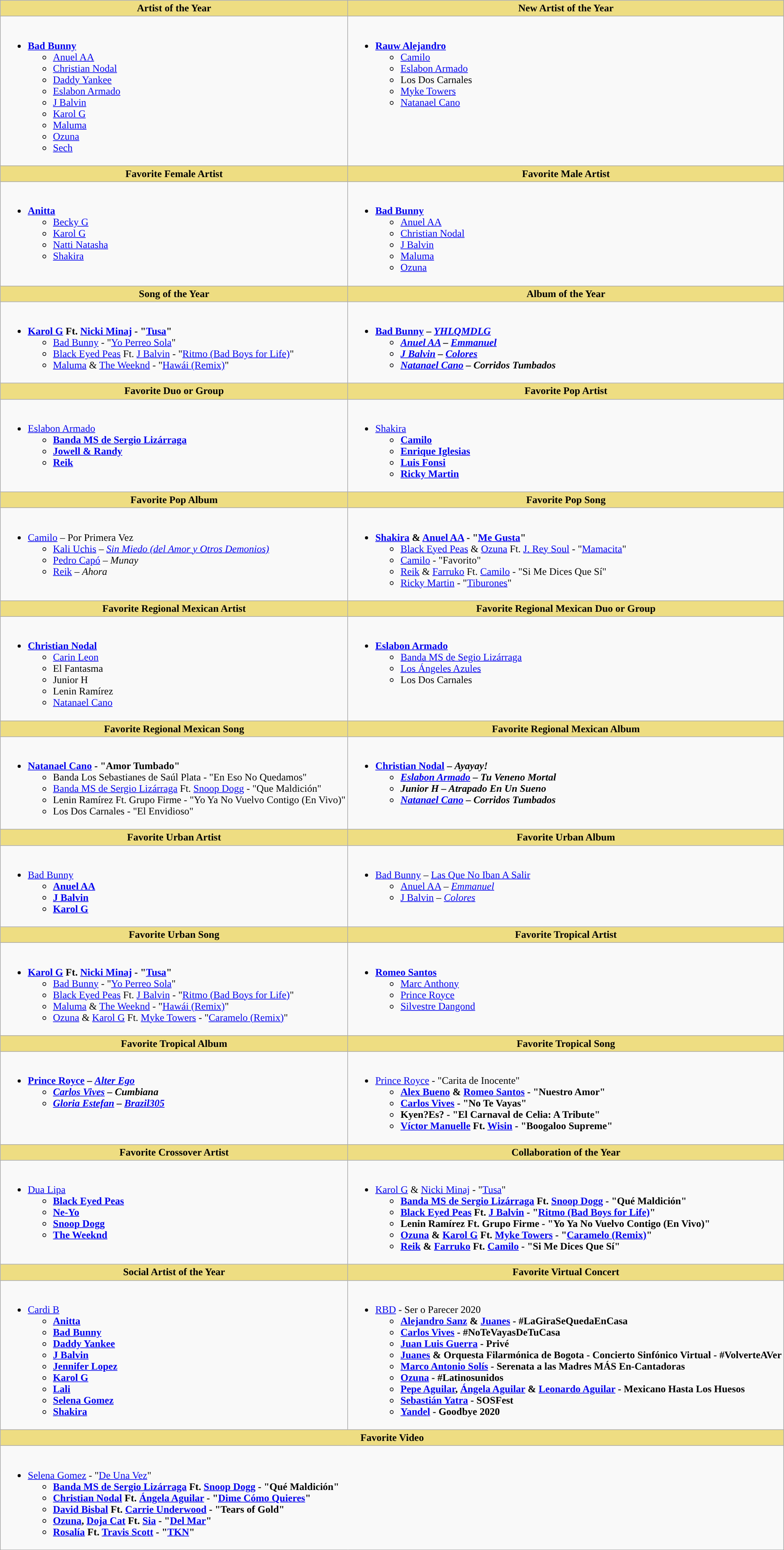<table class=wikitable style="width="150%">
<tr>
<th style="background:#EEDD82;" ! style="width="50%">Artist of the Year</th>
<th style="background:#EEDD82;" ! style="width="50%">New Artist of the Year</th>
</tr>
<tr>
<td valign="top"><br><ul><li> <strong><a href='#'>Bad Bunny</a></strong><ul><li><a href='#'>Anuel AA</a></li><li><a href='#'>Christian Nodal</a></li><li><a href='#'>Daddy Yankee</a></li><li><a href='#'>Eslabon Armado</a></li><li><a href='#'>J Balvin</a></li><li><a href='#'>Karol G</a></li><li><a href='#'>Maluma</a></li><li><a href='#'>Ozuna</a></li><li><a href='#'>Sech</a></li></ul></li></ul></td>
<td valign="top"><br><ul><li> <strong><a href='#'>Rauw Alejandro</a></strong><ul><li><a href='#'>Camilo</a></li><li><a href='#'>Eslabon Armado</a></li><li>Los Dos Carnales</li><li><a href='#'>Myke Towers</a></li><li><a href='#'>Natanael Cano</a></li></ul></li></ul></td>
</tr>
<tr>
<th style="background:#EEDD82;" ! style="width="50%">Favorite Female Artist</th>
<th style="background:#EEDD82;" ! style="width="50%">Favorite Male Artist</th>
</tr>
<tr>
<td valign="top"><br><ul><li> <strong><a href='#'>Anitta</a></strong><ul><li><a href='#'>Becky G</a></li><li><a href='#'>Karol G</a></li><li><a href='#'>Natti Natasha</a></li><li><a href='#'>Shakira</a></li></ul></li></ul></td>
<td valign="top"><br><ul><li> <strong><a href='#'>Bad Bunny</a></strong><ul><li><a href='#'>Anuel AA</a></li><li><a href='#'>Christian Nodal</a></li><li><a href='#'>J Balvin</a></li><li><a href='#'>Maluma</a></li><li><a href='#'>Ozuna</a></li></ul></li></ul></td>
</tr>
<tr>
<th style="background:#EEDD82;" ! style="width="50%">Song of the Year</th>
<th style="background:#EEDD82;" ! style="width="50%">Album of the Year</th>
</tr>
<tr>
<td valign="top"><br><ul><li> <strong><a href='#'>Karol G</a> Ft. <a href='#'>Nicki Minaj</a> - "<a href='#'>Tusa</a>"</strong><ul><li><a href='#'>Bad Bunny</a> - "<a href='#'>Yo Perreo Sola</a>"</li><li><a href='#'>Black Eyed Peas</a> Ft. <a href='#'>J Balvin</a> - "<a href='#'>Ritmo (Bad Boys for Life)</a>"</li><li><a href='#'>Maluma</a> & <a href='#'>The Weeknd</a> - "<a href='#'>Hawái (Remix)</a>"</li></ul></li></ul></td>
<td valign="top"><br><ul><li> <strong><a href='#'>Bad Bunny</a> – <em><a href='#'>YHLQMDLG</a><strong><em><ul><li><a href='#'>Anuel AA</a> – <a href='#'></em>Emmanuel<em></a></li><li><a href='#'>J Balvin</a> – </em><a href='#'>Colores</a><em></li><li><a href='#'>Natanael Cano</a> – </em>Corridos Tumbados<em></li></ul></li></ul></td>
</tr>
<tr>
<th style="background:#EEDD82;" ! style="width="50%">Favorite Duo or Group</th>
<th style="background:#EEDD82;" ! style="width="50%">Favorite Pop Artist</th>
</tr>
<tr>
<td valign="top"><br><ul><li> </strong><a href='#'>Eslabon Armado</a><strong><ul><li><a href='#'>Banda MS de Sergio Lizárraga</a></li><li><a href='#'>Jowell & Randy</a></li><li><a href='#'>Reik</a></li></ul></li></ul></td>
<td valign="top"><br><ul><li> </strong><a href='#'>Shakira</a><strong><ul><li><a href='#'>Camilo</a></li><li><a href='#'>Enrique Iglesias</a></li><li><a href='#'>Luis Fonsi</a></li><li><a href='#'>Ricky Martin</a></li></ul></li></ul></td>
</tr>
<tr>
<th style="background:#EEDD82;" ! style="width="50%">Favorite Pop Album</th>
<th style="background:#EEDD82;" ! style="width="50%">Favorite Pop Song</th>
</tr>
<tr>
<td valign="top"><br><ul><li> </strong><a href='#'>Camilo</a> – </em>Por Primera Vez</em></strong><ul><li><a href='#'>Kali Uchis</a> – <em><a href='#'>Sin Miedo (del Amor y Otros Demonios)</a></em></li><li><a href='#'>Pedro Capó</a> – <em>Munay</em></li><li><a href='#'>Reik</a> – <em>Ahora</em></li></ul></li></ul></td>
<td valign="top"><br><ul><li> <strong><a href='#'>Shakira</a> & <a href='#'>Anuel AA</a> - "<a href='#'>Me Gusta</a>"</strong><ul><li><a href='#'>Black Eyed Peas</a> & <a href='#'>Ozuna</a> Ft. <a href='#'>J. Rey Soul</a> - "<a href='#'>Mamacita</a>"</li><li><a href='#'>Camilo</a> - "Favorito"</li><li><a href='#'>Reik</a> & <a href='#'>Farruko</a> Ft. <a href='#'>Camilo</a> - "Si Me Dices Que Sí"</li><li><a href='#'>Ricky Martin</a> - "<a href='#'>Tiburones</a>"</li></ul></li></ul></td>
</tr>
<tr>
<th style="background:#EEDD82;" ! style="width="50%">Favorite Regional Mexican Artist</th>
<th style="background:#EEDD82;" ! style="width="50%">Favorite Regional Mexican Duo or Group</th>
</tr>
<tr>
<td valign="top"><br><ul><li> <strong><a href='#'>Christian Nodal</a></strong><ul><li><a href='#'>Carin Leon</a></li><li>El Fantasma</li><li>Junior H</li><li>Lenin Ramírez</li><li><a href='#'>Natanael Cano</a></li></ul></li></ul></td>
<td valign="top"><br><ul><li> <strong><a href='#'>Eslabon Armado</a></strong><ul><li><a href='#'>Banda MS de Segio Lizárraga</a></li><li><a href='#'>Los Ángeles Azules</a></li><li>Los Dos Carnales</li></ul></li></ul></td>
</tr>
<tr>
<th style="background:#EEDD82;" ! style="width="50%">Favorite Regional Mexican Song</th>
<th style="background:#EEDD82;" ! style="width="50%">Favorite Regional Mexican Album</th>
</tr>
<tr>
<td valign="top"><br><ul><li> <strong><a href='#'>Natanael Cano</a> - "Amor Tumbado"</strong><ul><li>Banda Los Sebastianes de Saúl Plata - "En Eso No Quedamos"</li><li><a href='#'>Banda MS de Sergio Lizárraga</a> Ft. <a href='#'>Snoop Dogg</a> - "Que Maldición"</li><li>Lenin Ramírez Ft. Grupo Firme - "Yo Ya No Vuelvo Contigo (En Vivo)"</li><li>Los Dos Carnales - "El Envidioso"</li></ul></li></ul></td>
<td valign="top"><br><ul><li> <strong><a href='#'>Christian Nodal</a> – <em>Ayayay!<strong><em><ul><li><a href='#'>Eslabon Armado</a> – </em>Tu Veneno Mortal<em></li><li>Junior H – </em>Atrapado En Un Sueno<em></li><li><a href='#'>Natanael Cano</a> – </em>Corridos Tumbados<em></li></ul></li></ul></td>
</tr>
<tr>
<th style="background:#EEDD82;" ! style="width="50%">Favorite Urban Artist</th>
<th style="background:#EEDD82;" ! style="width="50%">Favorite Urban Album</th>
</tr>
<tr>
<td valign="top"><br><ul><li> </strong><a href='#'>Bad Bunny</a><strong><ul><li><a href='#'>Anuel AA</a></li><li><a href='#'>J Balvin</a></li><li><a href='#'>Karol G</a></li></ul></li></ul></td>
<td valign="top"><br><ul><li> </strong><a href='#'>Bad Bunny</a> – </em><a href='#'>Las Que No Iban A Salir</a></em></strong><ul><li><a href='#'>Anuel AA</a> – <a href='#'><em>Emmanuel</em></a></li><li><a href='#'>J Balvin</a> – <em><a href='#'>Colores</a></em></li></ul></li></ul></td>
</tr>
<tr>
<th style="background:#EEDD82;" ! style="width="50%">Favorite Urban Song</th>
<th style="background:#EEDD82;" ! style="width="50%">Favorite Tropical Artist</th>
</tr>
<tr>
<td valign="top"><br><ul><li> <strong><a href='#'>Karol G</a> Ft. <a href='#'>Nicki Minaj</a> - "<a href='#'>Tusa</a>"</strong><ul><li><a href='#'>Bad Bunny</a> - "<a href='#'>Yo Perreo Sola</a>"</li><li><a href='#'>Black Eyed Peas</a> Ft. <a href='#'>J Balvin</a> - "<a href='#'>Ritmo (Bad Boys for Life)</a>"</li><li><a href='#'>Maluma</a> & <a href='#'>The Weeknd</a> - "<a href='#'>Hawái (Remix)</a>"</li><li><a href='#'>Ozuna</a> & <a href='#'>Karol G</a> Ft. <a href='#'>Myke Towers</a> - "<a href='#'>Caramelo (Remix)</a>"</li></ul></li></ul></td>
<td valign="top"><br><ul><li> <strong><a href='#'>Romeo Santos</a></strong><ul><li><a href='#'>Marc Anthony</a></li><li><a href='#'>Prince Royce</a></li><li><a href='#'>Silvestre Dangond</a></li></ul></li></ul></td>
</tr>
<tr>
<th style="background:#EEDD82;" ! style="width="50%">Favorite Tropical Album</th>
<th style="background:#EEDD82;" ! style="width="50%">Favorite Tropical Song</th>
</tr>
<tr>
<td valign="top"><br><ul><li> <strong><a href='#'>Prince Royce</a> – <em><a href='#'>Alter Ego</a><strong><em><ul><li><a href='#'>Carlos Vives</a> – </em>Cumbiana<em></li><li><a href='#'>Gloria Estefan</a> – </em><a href='#'>Brazil305</a><em></li></ul></li></ul></td>
<td valign="top"><br><ul><li> </strong><a href='#'>Prince Royce</a> - "Carita de Inocente"<strong><ul><li><a href='#'>Alex Bueno</a> & <a href='#'>Romeo Santos</a> - "Nuestro Amor"</li><li><a href='#'>Carlos Vives</a> - "No Te Vayas"</li><li>Kyen?Es? - "El Carnaval de Celia: A Tribute"</li><li><a href='#'>Víctor Manuelle</a> Ft. <a href='#'>Wisin</a> - "Boogaloo Supreme"</li></ul></li></ul></td>
</tr>
<tr>
<th style="background:#EEDD82;" ! style="width="50%">Favorite Crossover Artist</th>
<th style="background:#EEDD82;" ! style="width="50%">Collaboration of the Year</th>
</tr>
<tr>
<td valign="top"><br><ul><li> </strong><a href='#'>Dua Lipa</a><strong><ul><li><a href='#'>Black Eyed Peas</a></li><li><a href='#'>Ne-Yo</a></li><li><a href='#'>Snoop Dogg</a></li><li><a href='#'>The Weeknd</a></li></ul></li></ul></td>
<td valign="top"><br><ul><li> </strong><a href='#'>Karol G</a> & <a href='#'>Nicki Minaj</a> - "<a href='#'>Tusa</a>"<strong><ul><li><a href='#'>Banda MS de Sergio Lizárraga</a> Ft. <a href='#'>Snoop Dogg</a> - "Qué Maldición"</li><li><a href='#'>Black Eyed Peas</a> Ft. <a href='#'>J Balvin</a> - "<a href='#'>Ritmo (Bad Boys for Life)</a>"</li><li>Lenin Ramírez Ft. Grupo Firme - "Yo Ya No Vuelvo Contigo (En Vivo)"</li><li><a href='#'>Ozuna</a> & <a href='#'>Karol G</a> Ft. <a href='#'>Myke Towers</a> - "<a href='#'>Caramelo (Remix)</a>"</li><li><a href='#'>Reik</a> & <a href='#'>Farruko</a> Ft. <a href='#'>Camilo</a> - "Si Me Dices Que Sí"</li></ul></li></ul></td>
</tr>
<tr>
<th style="background:#EEDD82;" ! style="width="50%">Social Artist of the Year</th>
<th style="background:#EEDD82;" ! style="width="50%">Favorite Virtual Concert</th>
</tr>
<tr>
<td valign="top"><br><ul><li> </strong><a href='#'>Cardi B</a><strong><ul><li><a href='#'>Anitta</a></li><li><a href='#'>Bad Bunny</a></li><li><a href='#'>Daddy Yankee</a></li><li><a href='#'>J Balvin</a></li><li><a href='#'>Jennifer Lopez</a></li><li><a href='#'>Karol G</a></li><li><a href='#'>Lali</a></li><li><a href='#'>Selena Gomez</a></li><li><a href='#'>Shakira</a></li></ul></li></ul></td>
<td valign="top"><br><ul><li> </strong><a href='#'>RBD</a> - Ser o Parecer 2020<strong><ul><li><a href='#'>Alejandro Sanz</a> & <a href='#'>Juanes</a> - #LaGiraSeQuedaEnCasa</li><li><a href='#'>Carlos Vives</a> - #NoTeVayasDeTuCasa</li><li><a href='#'>Juan Luis Guerra</a> - Privé</li><li><a href='#'>Juanes</a> & Orquesta Filarmónica de Bogota - Concierto Sinfónico Virtual - #VolverteAVer</li><li><a href='#'>Marco Antonio Solís</a> - Serenata a las Madres MÁS En-Cantadoras</li><li><a href='#'>Ozuna</a> - #Latinosunidos</li><li><a href='#'>Pepe Aguilar</a>, <a href='#'>Ángela Aguilar</a> & <a href='#'>Leonardo Aguilar</a> - Mexicano Hasta Los Huesos</li><li><a href='#'>Sebastián Yatra</a> - SOSFest</li><li><a href='#'>Yandel</a> - Goodbye 2020</li></ul></li></ul></td>
</tr>
<tr>
<th style="background:#EEDD82;" ! style="width="50%" colspan="2">Favorite Video</th>
</tr>
<tr>
<td colspan="2"><br><ul><li> </strong><a href='#'>Selena Gomez</a> - "<a href='#'>De Una Vez</a>"<strong><ul><li><a href='#'>Banda MS de Sergio Lizárraga</a> Ft. <a href='#'>Snoop Dogg</a> - "Qué Maldición"</li><li><a href='#'>Christian Nodal</a> Ft. <a href='#'>Ángela Aguilar</a> - "<a href='#'>Dime Cómo Quieres</a>"</li><li><a href='#'>David Bisbal</a> Ft. <a href='#'>Carrie Underwood</a> - "Tears of Gold"</li><li><a href='#'>Ozuna</a>, <a href='#'>Doja Cat</a> Ft. <a href='#'>Sia</a> - "<a href='#'>Del Mar</a>"</li><li><a href='#'>Rosalía</a> Ft. <a href='#'>Travis Scott</a> - "<a href='#'>TKN</a>"</li></ul></li></ul></td>
</tr>
</table>
